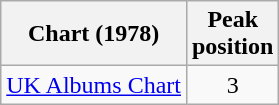<table class="wikitable sortable" style="text-align:center;">
<tr>
<th>Chart (1978)</th>
<th>Peak<br>position</th>
</tr>
<tr>
<td align="left"><a href='#'>UK Albums Chart</a></td>
<td>3</td>
</tr>
</table>
